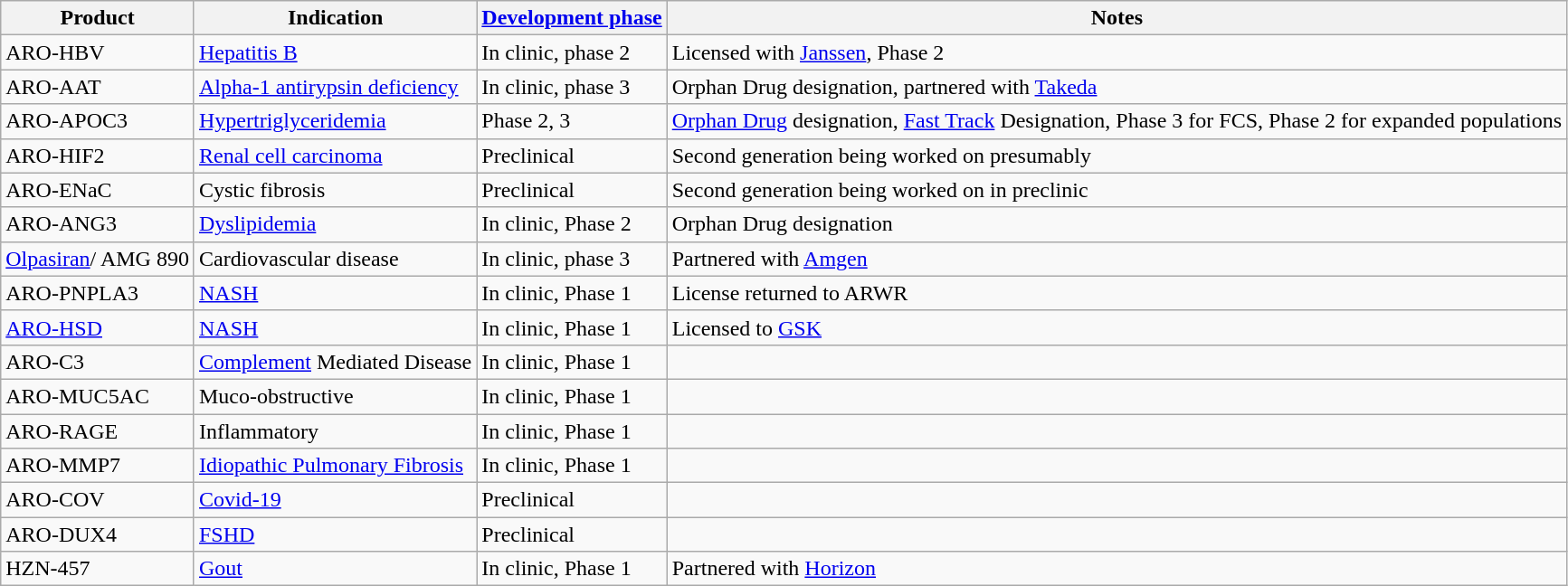<table class="wikitable">
<tr>
<th>Product</th>
<th>Indication</th>
<th><a href='#'>Development phase</a></th>
<th>Notes</th>
</tr>
<tr>
<td>ARO-HBV</td>
<td><a href='#'>Hepatitis B</a></td>
<td>In clinic, phase 2</td>
<td>Licensed with <a href='#'>Janssen</a>, Phase 2</td>
</tr>
<tr>
<td>ARO-AAT</td>
<td><a href='#'>Alpha-1 antirypsin deficiency</a></td>
<td>In clinic, phase 3</td>
<td>Orphan Drug designation, partnered with <a href='#'>Takeda</a></td>
</tr>
<tr>
<td>ARO-APOC3</td>
<td><a href='#'>Hypertriglyceridemia</a></td>
<td>Phase 2, 3</td>
<td><a href='#'>Orphan Drug</a> designation, <a href='#'>Fast Track</a> Designation, Phase 3  for FCS, Phase 2 for expanded populations</td>
</tr>
<tr>
<td>ARO-HIF2</td>
<td><a href='#'>Renal cell carcinoma</a></td>
<td>Preclinical</td>
<td>Second generation being worked on presumably</td>
</tr>
<tr>
<td>ARO-ENaC</td>
<td>Cystic fibrosis</td>
<td>Preclinical</td>
<td>Second generation being worked on in preclinic</td>
</tr>
<tr>
<td>ARO-ANG3</td>
<td><a href='#'>Dyslipidemia</a></td>
<td>In clinic, Phase 2</td>
<td>Orphan Drug designation</td>
</tr>
<tr>
<td><a href='#'>Olpasiran</a>/ AMG 890</td>
<td>Cardiovascular disease</td>
<td>In clinic, phase 3</td>
<td>Partnered with <a href='#'>Amgen</a></td>
</tr>
<tr>
<td>ARO-PNPLA3</td>
<td><a href='#'>NASH</a></td>
<td>In clinic, Phase 1</td>
<td>License returned to ARWR</td>
</tr>
<tr>
<td><a href='#'>ARO-HSD</a></td>
<td><a href='#'>NASH</a></td>
<td>In clinic, Phase 1</td>
<td>Licensed to <a href='#'>GSK</a></td>
</tr>
<tr>
<td>ARO-C3</td>
<td><a href='#'>Complement</a> Mediated Disease</td>
<td>In clinic, Phase 1</td>
<td></td>
</tr>
<tr>
<td>ARO-MUC5AC</td>
<td>Muco-obstructive</td>
<td>In clinic, Phase 1</td>
<td></td>
</tr>
<tr>
<td>ARO-RAGE</td>
<td>Inflammatory</td>
<td>In clinic, Phase 1</td>
<td></td>
</tr>
<tr>
<td>ARO-MMP7</td>
<td><a href='#'>Idiopathic Pulmonary Fibrosis</a></td>
<td>In clinic, Phase 1</td>
<td></td>
</tr>
<tr>
<td>ARO-COV</td>
<td><a href='#'>Covid-19</a></td>
<td>Preclinical</td>
<td></td>
</tr>
<tr>
<td>ARO-DUX4</td>
<td><a href='#'>FSHD</a></td>
<td>Preclinical</td>
<td></td>
</tr>
<tr>
<td>HZN-457</td>
<td><a href='#'>Gout</a></td>
<td>In clinic, Phase 1</td>
<td>Partnered with <a href='#'>Horizon</a></td>
</tr>
</table>
